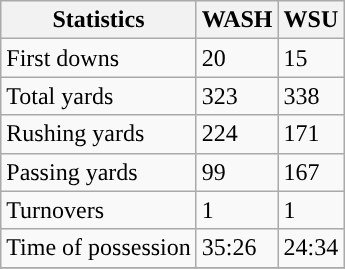<table class="wikitable" style="float: left;">
<tr>
<th>Statistics</th>
<th>WASH</th>
<th>WSU</th>
</tr>
<tr>
<td>First downs</td>
<td>20</td>
<td>15</td>
</tr>
<tr>
<td>Total yards</td>
<td>323</td>
<td>338</td>
</tr>
<tr>
<td>Rushing yards</td>
<td>224</td>
<td>171</td>
</tr>
<tr>
<td>Passing yards</td>
<td>99</td>
<td>167</td>
</tr>
<tr>
<td>Turnovers</td>
<td>1</td>
<td>1</td>
</tr>
<tr>
<td>Time of possession</td>
<td>35:26</td>
<td>24:34</td>
</tr>
<tr>
</tr>
</table>
